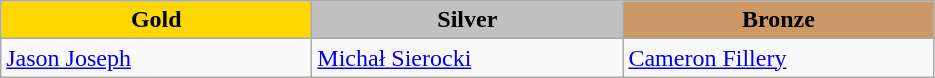<table class="wikitable" style="text-align:left">
<tr align="center">
<td width=200 bgcolor=gold><strong>Gold</strong></td>
<td width=200 bgcolor=silver><strong>Silver</strong></td>
<td width=200 bgcolor=CC9966><strong>Bronze</strong></td>
</tr>
<tr>
<td><a href='#'>Jason Joseph</a><br></td>
<td><a href='#'>Michał Sierocki</a><br></td>
<td><a href='#'>Cameron Fillery</a><br></td>
</tr>
</table>
